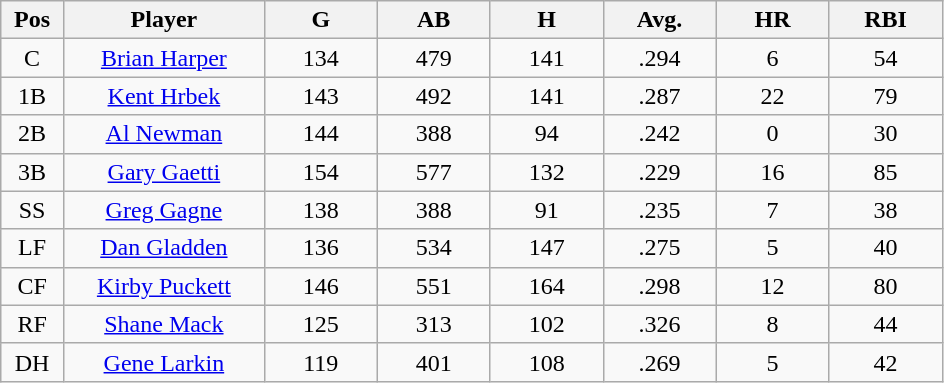<table class="wikitable sortable">
<tr>
<th bgcolor="#DDDDFF" width="5%">Pos</th>
<th bgcolor="#DDDDFF" width="16%">Player</th>
<th bgcolor="#DDDDFF" width="9%">G</th>
<th bgcolor="#DDDDFF" width="9%">AB</th>
<th bgcolor="#DDDDFF" width="9%">H</th>
<th bgcolor="#DDDDFF" width="9%">Avg.</th>
<th bgcolor="#DDDDFF" width="9%">HR</th>
<th bgcolor="#DDDDFF" width="9%">RBI</th>
</tr>
<tr align="center">
<td>C</td>
<td><a href='#'>Brian Harper</a></td>
<td>134</td>
<td>479</td>
<td>141</td>
<td>.294</td>
<td>6</td>
<td>54</td>
</tr>
<tr align="center">
<td>1B</td>
<td><a href='#'>Kent Hrbek</a></td>
<td>143</td>
<td>492</td>
<td>141</td>
<td>.287</td>
<td>22</td>
<td>79</td>
</tr>
<tr align="center">
<td>2B</td>
<td><a href='#'>Al Newman</a></td>
<td>144</td>
<td>388</td>
<td>94</td>
<td>.242</td>
<td>0</td>
<td>30</td>
</tr>
<tr align="center">
<td>3B</td>
<td><a href='#'>Gary Gaetti</a></td>
<td>154</td>
<td>577</td>
<td>132</td>
<td>.229</td>
<td>16</td>
<td>85</td>
</tr>
<tr align="center">
<td>SS</td>
<td><a href='#'>Greg Gagne</a></td>
<td>138</td>
<td>388</td>
<td>91</td>
<td>.235</td>
<td>7</td>
<td>38</td>
</tr>
<tr align="center">
<td>LF</td>
<td><a href='#'>Dan Gladden</a></td>
<td>136</td>
<td>534</td>
<td>147</td>
<td>.275</td>
<td>5</td>
<td>40</td>
</tr>
<tr align="center">
<td>CF</td>
<td><a href='#'>Kirby Puckett</a></td>
<td>146</td>
<td>551</td>
<td>164</td>
<td>.298</td>
<td>12</td>
<td>80</td>
</tr>
<tr align="center">
<td>RF</td>
<td><a href='#'>Shane Mack</a></td>
<td>125</td>
<td>313</td>
<td>102</td>
<td>.326</td>
<td>8</td>
<td>44</td>
</tr>
<tr align="center">
<td>DH</td>
<td><a href='#'>Gene Larkin</a></td>
<td>119</td>
<td>401</td>
<td>108</td>
<td>.269</td>
<td>5</td>
<td>42</td>
</tr>
</table>
